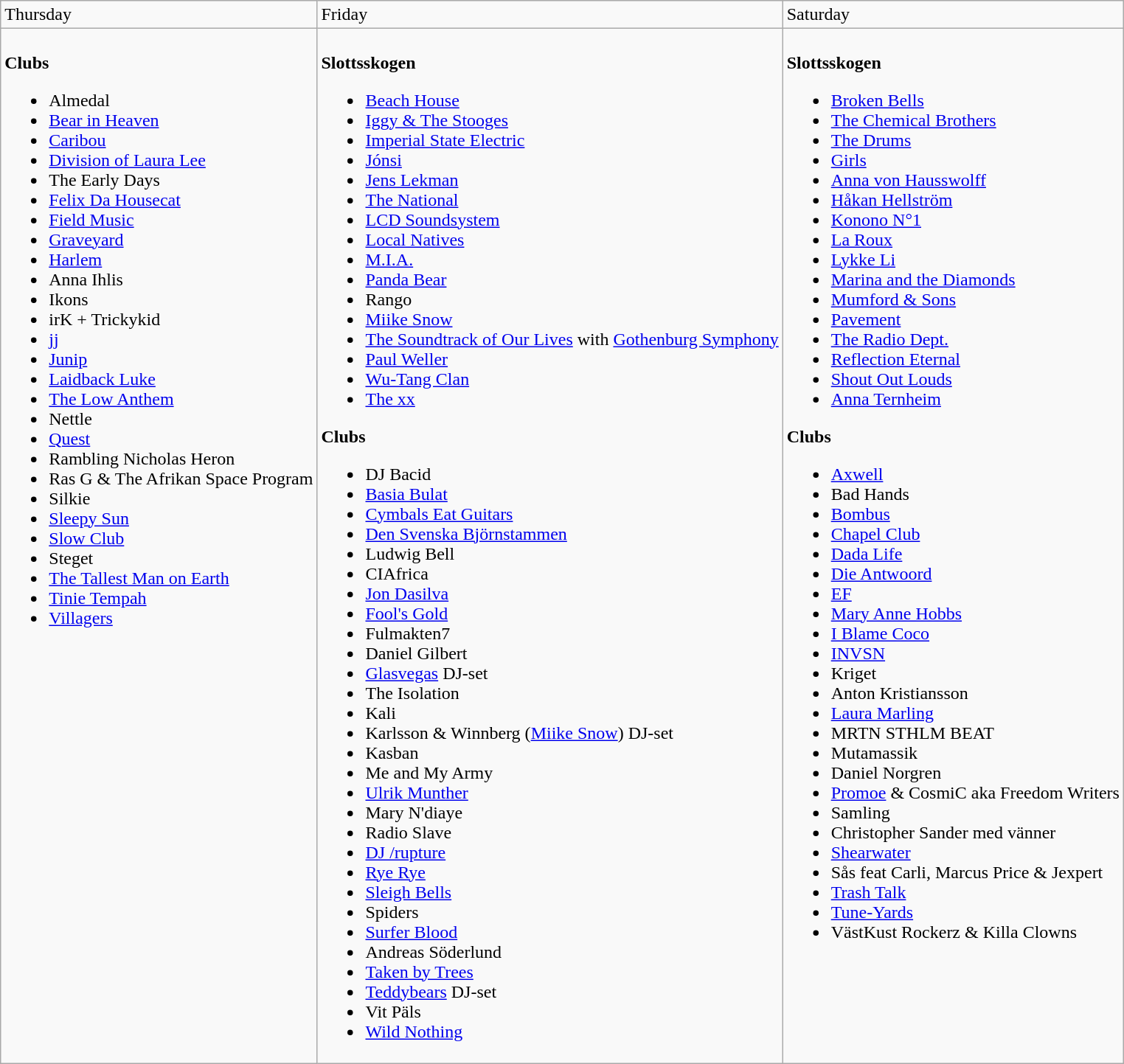<table class="wikitable">
<tr>
<td>Thursday</td>
<td>Friday</td>
<td>Saturday</td>
</tr>
<tr valign="top">
<td><br><strong>Clubs</strong><ul><li>Almedal</li><li><a href='#'>Bear in Heaven</a></li><li><a href='#'>Caribou</a></li><li><a href='#'>Division of Laura Lee</a></li><li>The Early Days</li><li><a href='#'>Felix Da Housecat</a></li><li><a href='#'>Field Music</a></li><li><a href='#'>Graveyard</a></li><li><a href='#'>Harlem</a></li><li>Anna Ihlis</li><li>Ikons</li><li>irK + Trickykid</li><li><a href='#'>jj</a></li><li><a href='#'>Junip</a></li><li><a href='#'>Laidback Luke</a></li><li><a href='#'>The Low Anthem</a></li><li>Nettle</li><li><a href='#'>Quest</a></li><li>Rambling Nicholas Heron</li><li>Ras G & The Afrikan Space Program</li><li>Silkie</li><li><a href='#'>Sleepy Sun</a></li><li><a href='#'>Slow Club</a></li><li>Steget</li><li><a href='#'>The Tallest Man on Earth</a></li><li><a href='#'>Tinie Tempah</a></li><li><a href='#'>Villagers</a></li></ul></td>
<td><br><strong>Slottsskogen</strong><ul><li><a href='#'>Beach House</a></li><li><a href='#'>Iggy & The Stooges</a></li><li><a href='#'>Imperial State Electric</a></li><li><a href='#'>Jónsi</a></li><li><a href='#'>Jens Lekman</a></li><li><a href='#'>The National</a></li><li><a href='#'>LCD Soundsystem</a></li><li><a href='#'>Local Natives</a></li><li><a href='#'>M.I.A.</a></li><li><a href='#'>Panda Bear</a></li><li>Rango</li><li><a href='#'>Miike Snow</a></li><li><a href='#'>The Soundtrack of Our Lives</a> with <a href='#'>Gothenburg Symphony</a></li><li><a href='#'>Paul Weller</a></li><li><a href='#'>Wu-Tang Clan</a></li><li><a href='#'>The xx</a></li></ul><strong>Clubs</strong><ul><li>DJ Bacid</li><li><a href='#'>Basia Bulat</a></li><li><a href='#'>Cymbals Eat Guitars</a></li><li><a href='#'>Den Svenska Björnstammen</a></li><li>Ludwig Bell</li><li>CIAfrica</li><li><a href='#'>Jon Dasilva</a></li><li><a href='#'>Fool's Gold</a></li><li>Fulmakten7</li><li>Daniel Gilbert</li><li><a href='#'>Glasvegas</a> DJ-set</li><li>The Isolation</li><li>Kali</li><li>Karlsson & Winnberg (<a href='#'>Miike Snow</a>) DJ-set</li><li>Kasban</li><li>Me and My Army</li><li><a href='#'>Ulrik Munther</a></li><li>Mary N'diaye</li><li>Radio Slave</li><li><a href='#'>DJ /rupture</a></li><li><a href='#'>Rye Rye</a></li><li><a href='#'>Sleigh Bells</a></li><li>Spiders</li><li><a href='#'>Surfer Blood</a></li><li>Andreas Söderlund</li><li><a href='#'>Taken by Trees</a></li><li><a href='#'>Teddybears</a> DJ-set</li><li>Vit Päls</li><li><a href='#'>Wild Nothing</a></li></ul></td>
<td><br><strong>Slottsskogen</strong><ul><li><a href='#'>Broken Bells</a></li><li><a href='#'>The Chemical Brothers</a></li><li><a href='#'>The Drums</a></li><li><a href='#'>Girls</a></li><li><a href='#'>Anna von Hausswolff</a></li><li><a href='#'>Håkan Hellström</a></li><li><a href='#'>Konono N°1</a></li><li><a href='#'>La Roux</a></li><li><a href='#'>Lykke Li</a></li><li><a href='#'>Marina and the Diamonds</a></li><li><a href='#'>Mumford & Sons</a></li><li><a href='#'>Pavement</a></li><li><a href='#'>The Radio Dept.</a></li><li><a href='#'>Reflection Eternal</a></li><li><a href='#'>Shout Out Louds</a></li><li><a href='#'>Anna Ternheim</a></li></ul><strong>Clubs</strong><ul><li><a href='#'>Axwell</a></li><li>Bad Hands</li><li><a href='#'>Bombus</a></li><li><a href='#'>Chapel Club</a></li><li><a href='#'>Dada Life</a></li><li><a href='#'>Die Antwoord</a></li><li><a href='#'>EF</a></li><li><a href='#'>Mary Anne Hobbs</a></li><li><a href='#'>I Blame Coco</a></li><li><a href='#'>INVSN</a></li><li>Kriget</li><li>Anton Kristiansson</li><li><a href='#'>Laura Marling</a></li><li>MRTN STHLM BEAT</li><li>Mutamassik</li><li>Daniel Norgren</li><li><a href='#'>Promoe</a> & CosmiC aka Freedom Writers</li><li>Samling</li><li>Christopher Sander med vänner</li><li><a href='#'>Shearwater</a></li><li>Sås feat Carli, Marcus Price & Jexpert</li><li><a href='#'>Trash Talk</a></li><li><a href='#'>Tune-Yards</a></li><li>VästKust Rockerz & Killa Clowns</li></ul></td>
</tr>
</table>
